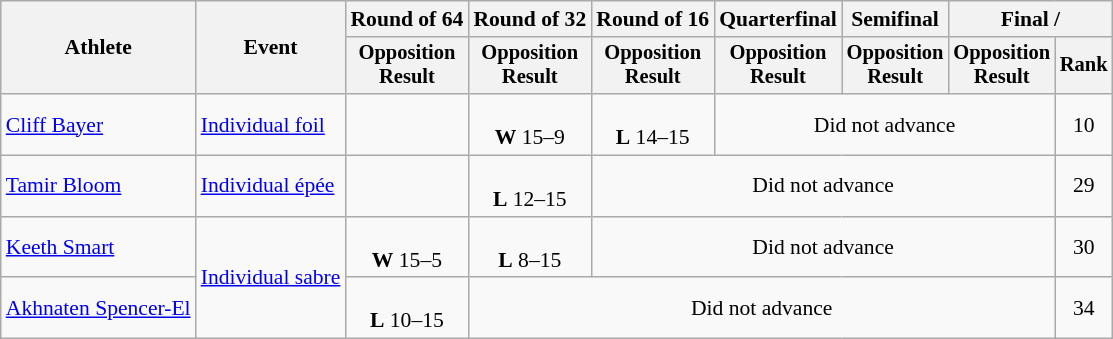<table class=wikitable style=font-size:90%;text-align:center>
<tr>
<th rowspan=2>Athlete</th>
<th rowspan=2>Event</th>
<th>Round of 64</th>
<th>Round of 32</th>
<th>Round of 16</th>
<th>Quarterfinal</th>
<th>Semifinal</th>
<th colspan=2>Final / </th>
</tr>
<tr style=font-size:95%>
<th>Opposition<br>Result</th>
<th>Opposition<br>Result</th>
<th>Opposition<br>Result</th>
<th>Opposition<br>Result</th>
<th>Opposition<br>Result</th>
<th>Opposition<br>Result</th>
<th>Rank</th>
</tr>
<tr>
<td align=left><a href='#'>Cliff Bayer</a></td>
<td align=left><a href='#'>Individual foil</a></td>
<td></td>
<td><br><strong>W</strong> 15–9</td>
<td><br><strong>L</strong> 14–15</td>
<td colspan=3>Did not advance</td>
<td>10</td>
</tr>
<tr>
<td align=left><a href='#'>Tamir Bloom</a></td>
<td align=left><a href='#'>Individual épée</a></td>
<td></td>
<td><br><strong>L</strong> 12–15</td>
<td colspan=4>Did not advance</td>
<td>29</td>
</tr>
<tr>
<td align=left><a href='#'>Keeth Smart</a></td>
<td align=left rowspan=2><a href='#'>Individual sabre</a></td>
<td><br><strong>W</strong> 15–5</td>
<td><br><strong>L</strong> 8–15</td>
<td colspan=4>Did not advance</td>
<td>30</td>
</tr>
<tr>
<td align=left><a href='#'>Akhnaten Spencer-El</a></td>
<td><br><strong>L</strong> 10–15</td>
<td colspan=5>Did not advance</td>
<td>34</td>
</tr>
</table>
